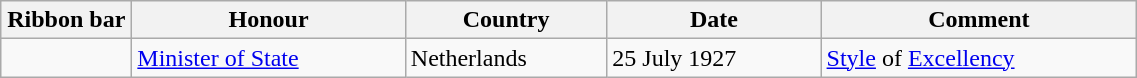<table class="wikitable" style="width:60%;">
<tr>
<th style="width:80px;">Ribbon bar</th>
<th>Honour</th>
<th>Country</th>
<th>Date</th>
<th>Comment</th>
</tr>
<tr>
<td></td>
<td><a href='#'>Minister of State</a></td>
<td>Netherlands</td>
<td>25 July 1927</td>
<td><a href='#'>Style</a> of <a href='#'>Excellency</a></td>
</tr>
</table>
